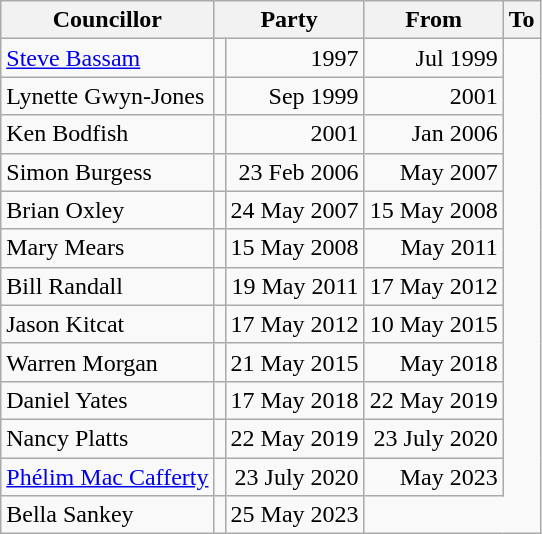<table class=wikitable>
<tr>
<th>Councillor</th>
<th colspan=2>Party</th>
<th>From</th>
<th>To</th>
</tr>
<tr>
<td><a href='#'>Steve Bassam</a></td>
<td></td>
<td align=right>1997</td>
<td align=right>Jul 1999</td>
</tr>
<tr>
<td>Lynette Gwyn-Jones</td>
<td></td>
<td align=right>Sep 1999</td>
<td align=right>2001</td>
</tr>
<tr>
<td>Ken Bodfish</td>
<td></td>
<td align=right>2001</td>
<td align=right>Jan 2006</td>
</tr>
<tr>
<td>Simon Burgess</td>
<td></td>
<td align=right>23 Feb 2006</td>
<td align=right>May 2007</td>
</tr>
<tr>
<td>Brian Oxley</td>
<td></td>
<td align=right>24 May 2007</td>
<td align=right>15 May 2008</td>
</tr>
<tr>
<td>Mary Mears</td>
<td></td>
<td align=right>15 May 2008</td>
<td align=right>May 2011</td>
</tr>
<tr>
<td>Bill Randall</td>
<td></td>
<td align=right>19 May 2011</td>
<td align=right>17 May 2012</td>
</tr>
<tr>
<td>Jason Kitcat</td>
<td></td>
<td align=right>17 May 2012</td>
<td align=right>10 May 2015</td>
</tr>
<tr>
<td>Warren Morgan</td>
<td></td>
<td align=right>21 May 2015</td>
<td align=right>May 2018</td>
</tr>
<tr>
<td>Daniel Yates</td>
<td></td>
<td align=right>17 May 2018</td>
<td align=right>22 May 2019</td>
</tr>
<tr>
<td>Nancy Platts</td>
<td></td>
<td align=right>22 May 2019</td>
<td align=right>23 July 2020</td>
</tr>
<tr>
<td><a href='#'>Phélim Mac Cafferty</a></td>
<td></td>
<td align=right>23 July 2020</td>
<td align=right>May 2023</td>
</tr>
<tr>
<td>Bella Sankey</td>
<td></td>
<td align=right>25 May 2023</td>
</tr>
</table>
